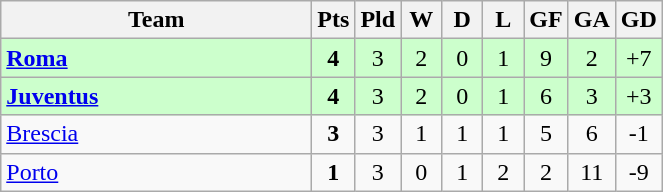<table class="wikitable" style="text-align:center;">
<tr>
<th width=200>Team</th>
<th width=20>Pts</th>
<th width=20>Pld</th>
<th width=20>W</th>
<th width=20>D</th>
<th width=20>L</th>
<th width=20>GF</th>
<th width=20>GA</th>
<th width=20>GD</th>
</tr>
<tr style="background:#ccffcc">
<td style="text-align:left"><strong> <a href='#'>Roma</a></strong></td>
<td><strong>4</strong></td>
<td>3</td>
<td>2</td>
<td>0</td>
<td>1</td>
<td>9</td>
<td>2</td>
<td>+7</td>
</tr>
<tr style="background:#ccffcc">
<td style="text-align:left"><strong> <a href='#'>Juventus</a></strong></td>
<td><strong>4</strong></td>
<td>3</td>
<td>2</td>
<td>0</td>
<td>1</td>
<td>6</td>
<td>3</td>
<td>+3</td>
</tr>
<tr>
<td style="text-align:left"> <a href='#'>Brescia</a></td>
<td><strong>3</strong></td>
<td>3</td>
<td>1</td>
<td>1</td>
<td>1</td>
<td>5</td>
<td>6</td>
<td>-1</td>
</tr>
<tr>
<td style="text-align:left"> <a href='#'>Porto</a></td>
<td><strong>1</strong></td>
<td>3</td>
<td>0</td>
<td>1</td>
<td>2</td>
<td>2</td>
<td>11</td>
<td>-9</td>
</tr>
</table>
